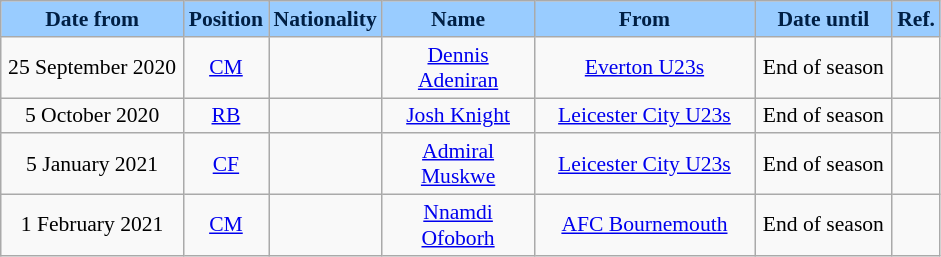<table class="wikitable"  style="text-align:center; font-size:90%; ">
<tr>
<th style="background:#99ccff; color:#001f44; width:115px;">Date from</th>
<th style="background:#99ccff; color:#001f44; width:50px;">Position</th>
<th style="background:#99ccff; color:#001f44; width:50px;">Nationality</th>
<th style="background:#99ccff; color:#001f44; width:95px;">Name</th>
<th style="background:#99ccff; color:#001f44; width:140px;">From</th>
<th style="background:#99ccff; color:#001f44; width:85px;">Date until</th>
<th style="background:#99ccff; color:#001f44; width:25px;">Ref.</th>
</tr>
<tr>
<td>25 September 2020</td>
<td><a href='#'>CM</a></td>
<td></td>
<td><a href='#'>Dennis Adeniran</a></td>
<td> <a href='#'>Everton U23s</a></td>
<td>End of season</td>
<td></td>
</tr>
<tr>
<td>5 October 2020</td>
<td><a href='#'>RB</a></td>
<td></td>
<td><a href='#'>Josh Knight</a></td>
<td> <a href='#'>Leicester City U23s</a></td>
<td>End of season</td>
<td></td>
</tr>
<tr>
<td>5 January 2021</td>
<td><a href='#'>CF</a></td>
<td></td>
<td><a href='#'>Admiral Muskwe</a></td>
<td> <a href='#'>Leicester City U23s</a></td>
<td>End of season</td>
<td></td>
</tr>
<tr>
<td>1 February 2021</td>
<td><a href='#'>CM</a></td>
<td></td>
<td><a href='#'>Nnamdi Ofoborh</a></td>
<td> <a href='#'>AFC Bournemouth</a></td>
<td>End of season</td>
<td></td>
</tr>
</table>
